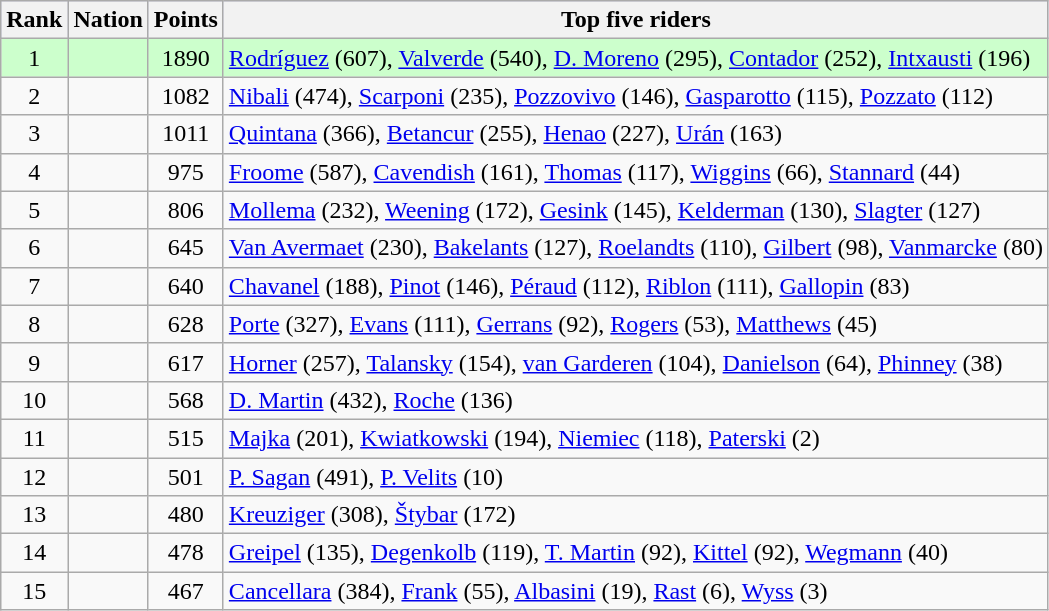<table class="wikitable">
<tr style="background:#ccf;">
<th>Rank</th>
<th>Nation</th>
<th>Points</th>
<th>Top five riders</th>
</tr>
<tr bgcolor=#ccffcc>
<td align=center>1</td>
<td></td>
<td align=center>1890</td>
<td><a href='#'>Rodríguez</a> (607), <a href='#'>Valverde</a> (540), <a href='#'>D. Moreno</a> (295), <a href='#'>Contador</a> (252), <a href='#'>Intxausti</a> (196)</td>
</tr>
<tr>
<td align=center>2</td>
<td></td>
<td align=center>1082</td>
<td><a href='#'>Nibali</a> (474), <a href='#'>Scarponi</a> (235), <a href='#'>Pozzovivo</a> (146), <a href='#'>Gasparotto</a> (115), <a href='#'>Pozzato</a> (112)</td>
</tr>
<tr>
<td align=center>3</td>
<td></td>
<td align=center>1011</td>
<td><a href='#'>Quintana</a> (366), <a href='#'>Betancur</a> (255), <a href='#'>Henao</a> (227), <a href='#'>Urán</a> (163)</td>
</tr>
<tr>
<td align=center>4</td>
<td></td>
<td align=center>975</td>
<td><a href='#'>Froome</a> (587), <a href='#'>Cavendish</a> (161), <a href='#'>Thomas</a> (117), <a href='#'>Wiggins</a> (66), <a href='#'>Stannard</a> (44)</td>
</tr>
<tr>
<td align=center>5</td>
<td></td>
<td align=center>806</td>
<td><a href='#'>Mollema</a> (232), <a href='#'>Weening</a> (172), <a href='#'>Gesink</a> (145), <a href='#'>Kelderman</a> (130), <a href='#'>Slagter</a> (127)</td>
</tr>
<tr>
<td align=center>6</td>
<td></td>
<td align=center>645</td>
<td><a href='#'>Van Avermaet</a> (230), <a href='#'>Bakelants</a> (127), <a href='#'>Roelandts</a> (110), <a href='#'>Gilbert</a> (98), <a href='#'>Vanmarcke</a> (80)</td>
</tr>
<tr>
<td align=center>7</td>
<td></td>
<td align=center>640</td>
<td><a href='#'>Chavanel</a> (188), <a href='#'>Pinot</a> (146), <a href='#'>Péraud</a> (112), <a href='#'>Riblon</a> (111), <a href='#'>Gallopin</a> (83)</td>
</tr>
<tr>
<td align=center>8</td>
<td></td>
<td align=center>628</td>
<td><a href='#'>Porte</a> (327), <a href='#'>Evans</a> (111), <a href='#'>Gerrans</a> (92), <a href='#'>Rogers</a> (53), <a href='#'>Matthews</a> (45)</td>
</tr>
<tr>
<td align=center>9</td>
<td></td>
<td align=center>617</td>
<td><a href='#'>Horner</a> (257), <a href='#'>Talansky</a> (154), <a href='#'>van Garderen</a> (104), <a href='#'>Danielson</a> (64), <a href='#'>Phinney</a> (38)</td>
</tr>
<tr>
<td align=center>10</td>
<td></td>
<td align=center>568</td>
<td><a href='#'>D. Martin</a> (432), <a href='#'>Roche</a> (136)</td>
</tr>
<tr>
<td align=center>11</td>
<td></td>
<td align=center>515</td>
<td><a href='#'>Majka</a> (201), <a href='#'>Kwiatkowski</a> (194), <a href='#'>Niemiec</a> (118), <a href='#'>Paterski</a> (2)</td>
</tr>
<tr>
<td align=center>12</td>
<td></td>
<td align=center>501</td>
<td><a href='#'>P. Sagan</a> (491), <a href='#'>P. Velits</a> (10)</td>
</tr>
<tr>
<td align=center>13</td>
<td></td>
<td align=center>480</td>
<td><a href='#'>Kreuziger</a> (308), <a href='#'>Štybar</a> (172)</td>
</tr>
<tr>
<td align=center>14</td>
<td></td>
<td align=center>478</td>
<td><a href='#'>Greipel</a> (135), <a href='#'>Degenkolb</a> (119), <a href='#'>T. Martin</a> (92), <a href='#'>Kittel</a> (92), <a href='#'>Wegmann</a> (40)</td>
</tr>
<tr>
<td align=center>15</td>
<td></td>
<td align=center>467</td>
<td><a href='#'>Cancellara</a> (384), <a href='#'>Frank</a> (55), <a href='#'>Albasini</a> (19), <a href='#'>Rast</a> (6), <a href='#'>Wyss</a> (3)</td>
</tr>
</table>
